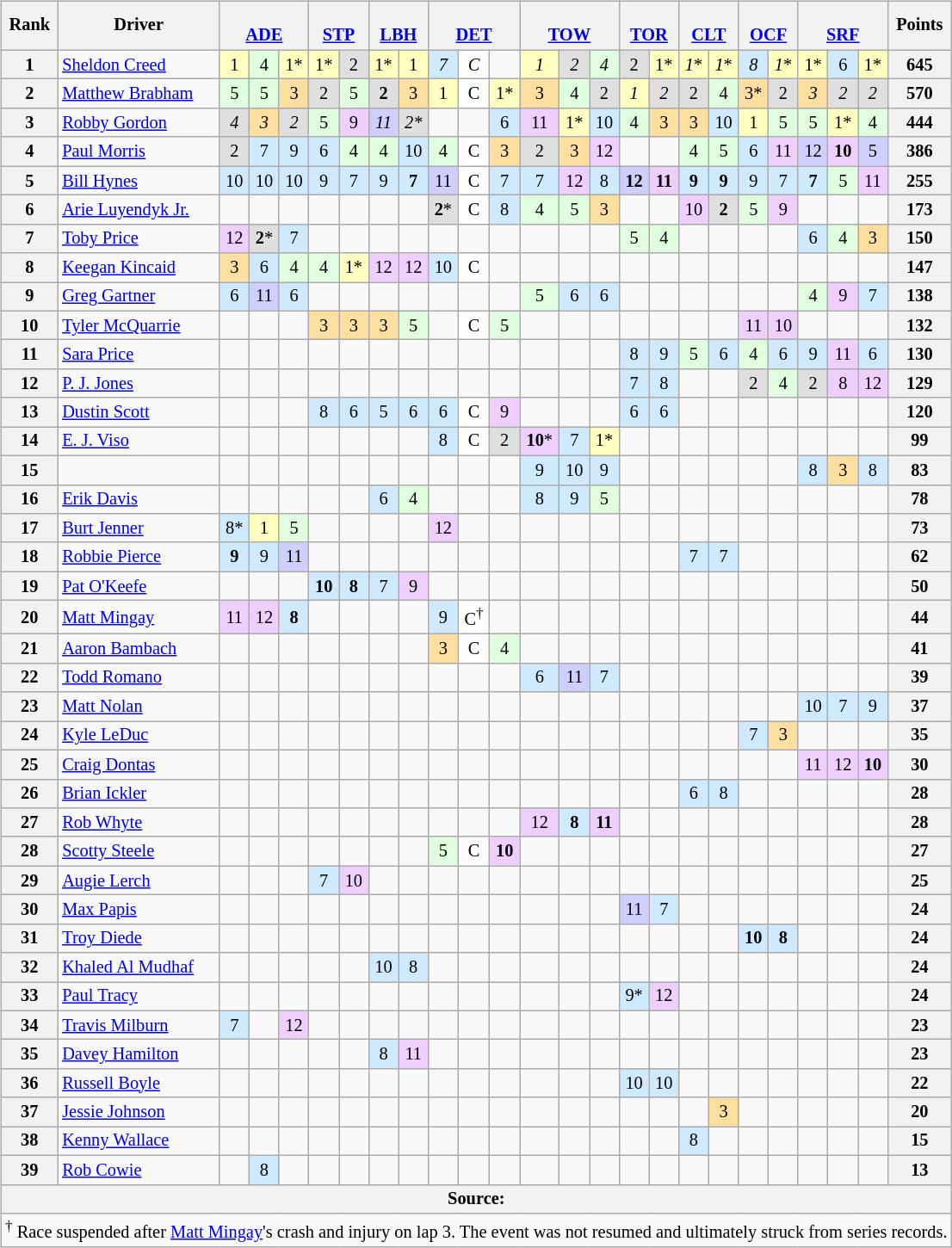<table>
<tr>
<td valign="top"><br><table class="wikitable" style="font-size: 85%; text-align: center">
<tr>
<th>Rank</th>
<th>Driver</th>
<th colspan=3> <br> <a href='#'>ADE</a></th>
<th colspan=2> <br> <a href='#'>STP</a></th>
<th colspan=2> <br> <a href='#'>LBH</a></th>
<th colspan=3> <br> <a href='#'>DET</a></th>
<th colspan=3> <br> <a href='#'>TOW</a></th>
<th colspan=2> <br> <a href='#'>TOR</a></th>
<th colspan=2> <br> <a href='#'>CLT</a></th>
<th colspan=2> <br> <a href='#'>OCF</a></th>
<th colspan=3> <br> <a href='#'>SRF</a></th>
<th>Points</th>
</tr>
<tr>
<th>1</th>
<td style="text-align:left"> <a href='#'>Sheldon Creed</a></td>
<td style="background:#FFFFBF;">1</td>
<td style="background:#DFFFDF;">4</td>
<td style="background:#FFFFBF;">1*</td>
<td style="background:#FFFFBF;">1*</td>
<td style="background:#DFDFDF;">2</td>
<td style="background:#FFFFBF;">1*</td>
<td style="background:#FFFFBF;">1</td>
<td style="background:#CFEAFF;"><em>7</em></td>
<td style="background:#FFFFFF;"><em>C</em></td>
<td></td>
<td style="background:#FFFFBF;"><em>1</em></td>
<td style="background:#DFDFDF;"><em>2</em></td>
<td style="background:#DFFFDF;"><em>4</em></td>
<td style="background:#DFDFDF;">2</td>
<td style="background:#FFFFBF;">1*</td>
<td style="background:#FFFFBF;"><em>1</em>*</td>
<td style="background:#FFFFBF;"><em>1</em>*</td>
<td style="background:#CFEAFF;"><em>8</em></td>
<td style="background:#FFFFBF;"><em>1</em>*</td>
<td style="background:#FFFFBF;">1*</td>
<td style="background:#CFEAFF;">6</td>
<td style="background:#FFFFBF;">1*</td>
<th>645</th>
</tr>
<tr>
<th>2</th>
<td style="text-align:left"> <a href='#'>Matthew Brabham</a></td>
<td style="background:#DFFFDF;">5</td>
<td style="background:#DFFFDF;">5</td>
<td style="background:#FFDF9F;">3</td>
<td style="background:#DFDFDF;">2</td>
<td style="background:#DFFFDF;">5</td>
<td style="background:#DFDFDF;"><strong>2</strong></td>
<td style="background:#FFDF9F;">3</td>
<td style="background:#FFFFBF;">1</td>
<td style="background:#FFFFFF;">C</td>
<td style="background:#FFFFBF;">1*</td>
<td style="background:#FFDF9F;">3</td>
<td style="background:#DFFFDF;">4</td>
<td style="background:#DFDFDF;">2</td>
<td style="background:#FFFFBF;"><em>1</em></td>
<td style="background:#DFDFDF;"><em>2</em></td>
<td style="background:#DFDFDF;">2</td>
<td style="background:#DFFFDF;">4</td>
<td style="background:#FFDF9F;">3*</td>
<td style="background:#DFDFDF;">2</td>
<td style="background:#FFDF9F;"><em>3</em></td>
<td style="background:#DFDFDF;"><em>2</em></td>
<td style="background:#DFDFDF;"><em>2</em></td>
<th>570</th>
</tr>
<tr>
<th>3</th>
<td style="text-align:left"> <a href='#'>Robby Gordon</a></td>
<td style="background:#DFDFDF;"><em>4</em></td>
<td style="background:#FFDF9F;"><em>3</em></td>
<td style="background:#DFDFDF;"><em>2</em></td>
<td style="background:#DFFFDF;">5</td>
<td style="background:#EFCFFF;">9</td>
<td style="background:#CFCFFF;"><em>11</em></td>
<td style="background:#DFDFDF;"><em>2*</em></td>
<td></td>
<td></td>
<td style="background:#CFEAFF;">6</td>
<td style="background:#EFCFFF;">11</td>
<td style="background:#FFFFBF;">1*</td>
<td style="background:#CFEAFF;">10</td>
<td style="background:#DFFFDF;">4</td>
<td style="background:#FFDF9F;">3</td>
<td style="background:#FFDF9F;">3</td>
<td style="background:#CFEAFF;">10</td>
<td style="background:#FFFFBF;">1</td>
<td style="background:#DFFFDF;">5</td>
<td style="background:#DFFFDF;">5</td>
<td style="background:#FFFFBF;">1*</td>
<td style="background:#DFFFDF;">4</td>
<th>444</th>
</tr>
<tr>
<th>4</th>
<td style="text-align:left"> <a href='#'>Paul Morris</a></td>
<td style="background:#DFDFDF;">2</td>
<td style="background:#CFEAFF;">7</td>
<td style="background:#CFEAFF;">9</td>
<td style="background:#CFEAFF;">6</td>
<td style="background:#DFFFDF;">4</td>
<td style="background:#DFFFDF;">4</td>
<td style="background:#CFEAFF;">10</td>
<td style="background:#DFFFDF;">4</td>
<td style="background:#FFFFFF;">C</td>
<td style="background:#FFDF9F;">3</td>
<td style="background:#DFDFDF;">2</td>
<td style="background:#FFDF9F;">3</td>
<td style="background:#EFCFFF;">12</td>
<td></td>
<td></td>
<td style="background:#DFFFDF;">4</td>
<td style="background:#DFFFDF;">5</td>
<td style="background:#CFEAFF;">6</td>
<td style="background:#EFCFFF;">11</td>
<td style="background:#CFCFFF;">12</td>
<td style="background:#EFCFFF;"><strong>10</strong></td>
<td style="background:#CFCFFF;">5</td>
<th>386</th>
</tr>
<tr>
<th>5</th>
<td style="text-align:left"> <a href='#'>Bill Hynes</a></td>
<td style="background:#CFEAFF;">10</td>
<td style="background:#CFEAFF;">10</td>
<td style="background:#CFEAFF;">10</td>
<td style="background:#CFEAFF;">9</td>
<td style="background:#CFEAFF;">7</td>
<td style="background:#CFEAFF;">9</td>
<td style="background:#CFEAFF;"><strong>7</strong></td>
<td style="background:#CFCFFF;">11</td>
<td style="background:#FFFFFF;">C</td>
<td style="background:#CFEAFF;">7</td>
<td style="background:#CFEAFF;">7</td>
<td style="background:#EFCFFF;">12</td>
<td style="background:#CFEAFF;">8</td>
<td style="background:#CFCFFF;"><strong>12</strong></td>
<td style="background:#EFCFFF;"><strong>11</strong></td>
<td style="background:#CFEAFF;"><strong>9</strong></td>
<td style="background:#CFEAFF;"><strong>9</strong></td>
<td style="background:#CFEAFF;">9</td>
<td style="background:#CFEAFF;">7</td>
<td style="background:#CFEAFF;"><strong>7</strong></td>
<td style="background:#DFFFDF;">5</td>
<td style="background:#EFCFFF;">11</td>
<th>255</th>
</tr>
<tr>
<th>6</th>
<td style="text-align:left"> <a href='#'>Arie Luyendyk Jr.</a></td>
<td></td>
<td></td>
<td></td>
<td></td>
<td></td>
<td></td>
<td></td>
<td style="background:#DFDFDF;"><strong>2</strong>*</td>
<td style="background:#FFFFFF;">C</td>
<td style="background:#CFEAFF;">8</td>
<td style="background:#DFFFDF;">4</td>
<td style="background:#DFFFDF;">5</td>
<td style="background:#FFDF9F;">3</td>
<td></td>
<td></td>
<td style="background:#EFCFFF;">10</td>
<td style="background:#DFDFDF;"><strong>2</strong></td>
<td style="background:#DFFFDF;">5</td>
<td style="background:#EFCFFF;">9</td>
<td></td>
<td></td>
<td></td>
<th>173</th>
</tr>
<tr>
<th>7</th>
<td style="text-align:left"> <a href='#'>Toby Price</a></td>
<td style="background:#EFCFFF;">12</td>
<td style="background:#DFDFDF;"><strong>2</strong>*</td>
<td style="background:#CFEAFF;">7</td>
<td></td>
<td></td>
<td></td>
<td></td>
<td></td>
<td></td>
<td></td>
<td></td>
<td></td>
<td></td>
<td style="background:#DFFFDF;">5</td>
<td style="background:#DFFFDF;">4</td>
<td></td>
<td></td>
<td></td>
<td></td>
<td style="background:#CFEAFF;">6</td>
<td style="background:#DFFFDF;">4</td>
<td style="background:#FFDF9F;">3</td>
<th>150</th>
</tr>
<tr>
<th>8</th>
<td style="text-align:left"> <a href='#'>Keegan Kincaid</a></td>
<td style="background:#FFDF9F;">3</td>
<td style="background:#CFEAFF;">6</td>
<td style="background:#DFFFDF;">4</td>
<td style="background:#DFFFDF;">4</td>
<td style="background:#FFFFBF;">1*</td>
<td style="background:#EFCFFF;">12</td>
<td style="background:#EFCFFF;">12</td>
<td style="background:#CFEAFF;">10</td>
<td style="background:#FFFFFF;">C</td>
<td></td>
<td></td>
<td></td>
<td></td>
<td></td>
<td></td>
<td></td>
<td></td>
<td></td>
<td></td>
<td></td>
<td></td>
<td></td>
<th>147</th>
</tr>
<tr>
<th>9</th>
<td style="text-align:left"> <a href='#'>Greg Gartner</a></td>
<td style="background:#CFEAFF;">6</td>
<td style="background:#CFCFFF;">11</td>
<td style="background:#CFEAFF;">6</td>
<td></td>
<td></td>
<td></td>
<td></td>
<td></td>
<td></td>
<td></td>
<td style="background:#DFFFDF;">5</td>
<td style="background:#CFEAFF;">6</td>
<td style="background:#CFEAFF;">6</td>
<td></td>
<td></td>
<td></td>
<td></td>
<td></td>
<td></td>
<td style="background:#DFFFDF;">4</td>
<td style="background:#EFCFFF;">9</td>
<td style="background:#CFEAFF;">7</td>
<th>138</th>
</tr>
<tr>
<th>10</th>
<td style="text-align:left"> <a href='#'>Tyler McQuarrie</a></td>
<td></td>
<td></td>
<td></td>
<td style="background:#FFDF9F;">3</td>
<td style="background:#FFDF9F;">3</td>
<td style="background:#FFDF9F;">3</td>
<td style="background:#DFFFDF;">5</td>
<td></td>
<td style="background:#FFFFFF;">C</td>
<td style="background:#DFFFDF;">5</td>
<td></td>
<td></td>
<td></td>
<td></td>
<td></td>
<td></td>
<td></td>
<td style="background:#EFCFFF;">11</td>
<td style="background:#EFCFFF;">10</td>
<td></td>
<td></td>
<td></td>
<th>132</th>
</tr>
<tr>
<th>11</th>
<td style="text-align:left"> <a href='#'>Sara Price</a></td>
<td></td>
<td></td>
<td></td>
<td></td>
<td></td>
<td></td>
<td></td>
<td></td>
<td></td>
<td></td>
<td></td>
<td></td>
<td></td>
<td style="background:#CFEAFF;">8</td>
<td style="background:#CFEAFF;">9</td>
<td style="background:#DFFFDF;">5</td>
<td style="background:#CFEAFF;">6</td>
<td style="background:#DFFFDF;">4</td>
<td style="background:#CFEAFF;">6</td>
<td style="background:#CFEAFF;">9</td>
<td style="background:#EFCFFF;">11</td>
<td style="background:#CFEAFF;">6</td>
<th>130</th>
</tr>
<tr>
<th>12</th>
<td style="text-align:left"> <a href='#'>P. J. Jones</a></td>
<td></td>
<td></td>
<td></td>
<td></td>
<td></td>
<td></td>
<td></td>
<td></td>
<td></td>
<td></td>
<td></td>
<td></td>
<td></td>
<td style="background:#CFEAFF;">7</td>
<td style="background:#CFEAFF;">8</td>
<td></td>
<td></td>
<td style="background:#DFDFDF;">2</td>
<td style="background:#DFFFDF;">4</td>
<td style="background:#DFDFDF;">2</td>
<td style="background:#EFCFFF;">8</td>
<td style="background:#EFCFFF;">12</td>
<th>129</th>
</tr>
<tr>
<th>13</th>
<td style="text-align:left"> <a href='#'>Dustin Scott</a></td>
<td></td>
<td></td>
<td></td>
<td style="background:#CFEAFF;">8</td>
<td style="background:#CFEAFF;">6</td>
<td style="background:#CFEAFF;">5</td>
<td style="background:#CFEAFF;">6</td>
<td style="background:#CFEAFF;">6</td>
<td style="background:#FFFFFF;">C</td>
<td style="background:#EFCFFF;">9</td>
<td></td>
<td></td>
<td></td>
<td style="background:#CFEAFF;">6</td>
<td style="background:#CFEAFF;">6</td>
<td></td>
<td></td>
<td></td>
<td></td>
<td></td>
<td></td>
<td></td>
<th>120</th>
</tr>
<tr>
<th>14</th>
<td style="text-align:left"> <a href='#'>E. J. Viso</a></td>
<td></td>
<td></td>
<td></td>
<td></td>
<td></td>
<td></td>
<td></td>
<td style="background:#CFEAFF;">8</td>
<td style="background:#FFFFFF;">C</td>
<td style="background:#DFDFDF;">2</td>
<td style="background:#EFCFFF;"><strong>10</strong>*</td>
<td style="background:#CFEAFF;">7</td>
<td style="background:#FFFFBF;">1*</td>
<td></td>
<td></td>
<td></td>
<td></td>
<td></td>
<td></td>
<td></td>
<td></td>
<td></td>
<th>99</th>
</tr>
<tr>
<th>15</th>
<td style="text-align:left"></td>
<td></td>
<td></td>
<td></td>
<td></td>
<td></td>
<td></td>
<td></td>
<td></td>
<td></td>
<td></td>
<td style="background:#CFEAFF;">9</td>
<td style="background:#CFEAFF;">10</td>
<td style="background:#CFEAFF;">9</td>
<td></td>
<td></td>
<td></td>
<td></td>
<td></td>
<td></td>
<td style="background:#CFEAFF;">8</td>
<td style="background:#FFDF9F;">3</td>
<td style="background:#CFEAFF;">8</td>
<th>83</th>
</tr>
<tr>
<th>16</th>
<td style="text-align:left"> <a href='#'>Erik Davis</a></td>
<td></td>
<td></td>
<td></td>
<td></td>
<td></td>
<td style="background:#CFEAFF;">6</td>
<td style="background:#DFFFDF;">4</td>
<td></td>
<td></td>
<td></td>
<td style="background:#CFEAFF;">8</td>
<td style="background:#CFEAFF;">9</td>
<td style="background:#DFFFDF;">5</td>
<td></td>
<td></td>
<td></td>
<td></td>
<td></td>
<td></td>
<td></td>
<td></td>
<td></td>
<th>78</th>
</tr>
<tr>
<th>17</th>
<td style="text-align:left"> <a href='#'>Burt Jenner</a></td>
<td style="background:#CFEAFF;">8*</td>
<td style="background:#FFFFBF;">1</td>
<td style="background:#DFFFDF;">5</td>
<td></td>
<td></td>
<td></td>
<td></td>
<td style="background:#EFCFFF;">12</td>
<td></td>
<td></td>
<td></td>
<td></td>
<td></td>
<td></td>
<td></td>
<td></td>
<td></td>
<td></td>
<td></td>
<td></td>
<td></td>
<td></td>
<th>73</th>
</tr>
<tr>
<th>18</th>
<td style="text-align:left"> <a href='#'>Robbie Pierce</a></td>
<td style="background:#CFEAFF;"><strong>9</strong></td>
<td style="background:#CFEAFF;">9</td>
<td style="background:#CFCFFF;">11</td>
<td></td>
<td></td>
<td></td>
<td></td>
<td></td>
<td></td>
<td></td>
<td></td>
<td></td>
<td></td>
<td></td>
<td></td>
<td style="background:#CFEAFF;">7</td>
<td style="background:#CFEAFF;">7</td>
<td></td>
<td></td>
<td></td>
<td></td>
<td></td>
<th>62</th>
</tr>
<tr>
<th>19</th>
<td style="text-align:left"> <a href='#'>Pat O'Keefe</a></td>
<td></td>
<td></td>
<td></td>
<td style="background:#CFEAFF;"><strong>10</strong></td>
<td style="background:#CFEAFF;"><strong>8</strong></td>
<td style="background:#CFEAFF;">7</td>
<td style="background:#EFCFFF;">9</td>
<td></td>
<td></td>
<td></td>
<td></td>
<td></td>
<td></td>
<td></td>
<td></td>
<td></td>
<td></td>
<td></td>
<td></td>
<td></td>
<td></td>
<td></td>
<th>50</th>
</tr>
<tr>
<th>20</th>
<td style="text-align:left"> <a href='#'>Matt Mingay</a></td>
<td style="background:#EFCFFF;">11</td>
<td style="background:#EFCFFF;">12</td>
<td style="background:#CFEAFF;"><strong>8</strong></td>
<td></td>
<td></td>
<td></td>
<td></td>
<td style="background:#CFEAFF;">9</td>
<td style="background:#FFFFFF;">C<sup>†</sup></td>
<td></td>
<td></td>
<td></td>
<td></td>
<td></td>
<td></td>
<td></td>
<td></td>
<td></td>
<td></td>
<td></td>
<td></td>
<td></td>
<th>44</th>
</tr>
<tr>
<th>21</th>
<td style="text-align:left"> <a href='#'>Aaron Bambach</a></td>
<td></td>
<td></td>
<td></td>
<td></td>
<td></td>
<td></td>
<td></td>
<td style="background:#FFDF9F;">3</td>
<td style="background:#FFFFFF;">C</td>
<td style="background:#DFFFDF;">4</td>
<td></td>
<td></td>
<td></td>
<td></td>
<td></td>
<td></td>
<td></td>
<td></td>
<td></td>
<td></td>
<td></td>
<td></td>
<th>41</th>
</tr>
<tr>
<th>22</th>
<td style="text-align:left"> <a href='#'>Todd Romano</a></td>
<td></td>
<td></td>
<td></td>
<td></td>
<td></td>
<td></td>
<td></td>
<td></td>
<td></td>
<td></td>
<td style="background:#CFEAFF;">6</td>
<td style="background:#CFCFFF;">11</td>
<td style="background:#CFEAFF;">7</td>
<td></td>
<td></td>
<td></td>
<td></td>
<td></td>
<td></td>
<td></td>
<td></td>
<td></td>
<th>39</th>
</tr>
<tr>
<th>23</th>
<td style="text-align:left"> <a href='#'>Matt Nolan</a></td>
<td></td>
<td></td>
<td></td>
<td></td>
<td></td>
<td></td>
<td></td>
<td></td>
<td></td>
<td></td>
<td></td>
<td></td>
<td></td>
<td></td>
<td></td>
<td></td>
<td></td>
<td></td>
<td></td>
<td style="background:#CFEAFF;">10</td>
<td style="background:#CFEAFF;">7</td>
<td style="background:#CFEAFF;">9</td>
<th>37</th>
</tr>
<tr>
<th>24</th>
<td style="text-align:left"> <a href='#'>Kyle LeDuc</a></td>
<td></td>
<td></td>
<td></td>
<td></td>
<td></td>
<td></td>
<td></td>
<td></td>
<td></td>
<td></td>
<td></td>
<td></td>
<td></td>
<td></td>
<td></td>
<td></td>
<td></td>
<td style="background:#CFEAFF;">7</td>
<td style="background:#FFDF9F;">3</td>
<td></td>
<td></td>
<td></td>
<th>35</th>
</tr>
<tr>
<th>25</th>
<td style="text-align:left"> <a href='#'>Craig Dontas</a></td>
<td></td>
<td></td>
<td></td>
<td></td>
<td></td>
<td></td>
<td></td>
<td></td>
<td></td>
<td></td>
<td></td>
<td></td>
<td></td>
<td></td>
<td></td>
<td></td>
<td></td>
<td></td>
<td></td>
<td style="background:#EFCFFF;">11</td>
<td style="background:#EFCFFF;">12</td>
<td style="background:#EFCFFF;"><strong>10</strong></td>
<th>30</th>
</tr>
<tr>
<th>26</th>
<td style="text-align:left"> <a href='#'>Brian Ickler</a></td>
<td></td>
<td></td>
<td></td>
<td></td>
<td></td>
<td></td>
<td></td>
<td></td>
<td></td>
<td></td>
<td></td>
<td></td>
<td></td>
<td></td>
<td></td>
<td style="background:#CFEAFF;">6</td>
<td style="background:#CFEAFF;">8</td>
<td></td>
<td></td>
<td></td>
<td></td>
<td></td>
<th>28</th>
</tr>
<tr>
<th>27</th>
<td style="text-align:left"> <a href='#'>Rob Whyte</a></td>
<td></td>
<td></td>
<td></td>
<td></td>
<td></td>
<td></td>
<td></td>
<td></td>
<td></td>
<td></td>
<td style="background:#EFCFFF;">12</td>
<td style="background:#CFEAFF;"><strong>8</strong></td>
<td style="background:#EFCFFF;"><strong>11</strong></td>
<td></td>
<td></td>
<td></td>
<td></td>
<td></td>
<td></td>
<td></td>
<td></td>
<td></td>
<th>28</th>
</tr>
<tr>
<th>28</th>
<td style="text-align:left"> <a href='#'>Scotty Steele</a></td>
<td></td>
<td></td>
<td></td>
<td></td>
<td></td>
<td></td>
<td></td>
<td style="background:#DFFFDF;">5</td>
<td style="background:#FFFFFF;">C</td>
<td style="background:#EFCFFF;"><strong>10</strong></td>
<td></td>
<td></td>
<td></td>
<td></td>
<td></td>
<td></td>
<td></td>
<td></td>
<td></td>
<td></td>
<td></td>
<td></td>
<th>27</th>
</tr>
<tr>
<th>29</th>
<td style="text-align:left"> <a href='#'>Augie Lerch</a></td>
<td></td>
<td></td>
<td></td>
<td style="background:#CFEAFF;">7</td>
<td style="background:#EFCFFF;">10</td>
<td></td>
<td></td>
<td></td>
<td></td>
<td></td>
<td></td>
<td></td>
<td></td>
<td></td>
<td></td>
<td></td>
<td></td>
<td></td>
<td></td>
<td></td>
<td></td>
<td></td>
<th>25</th>
</tr>
<tr>
<th>30</th>
<td style="text-align:left"> <a href='#'>Max Papis</a></td>
<td></td>
<td></td>
<td></td>
<td></td>
<td></td>
<td></td>
<td></td>
<td></td>
<td></td>
<td></td>
<td></td>
<td></td>
<td></td>
<td style="background:#CFCFFF;">11</td>
<td style="background:#CFEAFF;">7</td>
<td></td>
<td></td>
<td></td>
<td></td>
<td></td>
<td></td>
<td></td>
<th>24</th>
</tr>
<tr>
<th>31</th>
<td style="text-align:left"> <a href='#'>Troy Diede</a></td>
<td></td>
<td></td>
<td></td>
<td></td>
<td></td>
<td></td>
<td></td>
<td></td>
<td></td>
<td></td>
<td></td>
<td></td>
<td></td>
<td></td>
<td></td>
<td></td>
<td></td>
<td style="background:#CFEAFF;"><strong>10</strong></td>
<td style="background:#CFEAFF;"><strong>8</strong></td>
<td></td>
<td></td>
<td></td>
<th>24</th>
</tr>
<tr>
<th>32</th>
<td style="text-align:left"> <a href='#'>Khaled Al Mudhaf</a></td>
<td></td>
<td></td>
<td></td>
<td></td>
<td></td>
<td style="background:#CFEAFF;">10</td>
<td style="background:#CFEAFF;">8</td>
<td></td>
<td></td>
<td></td>
<td></td>
<td></td>
<td></td>
<td></td>
<td></td>
<td></td>
<td></td>
<td></td>
<td></td>
<td></td>
<td></td>
<td></td>
<th>24</th>
</tr>
<tr>
<th>33</th>
<td style="text-align:left"> <a href='#'>Paul Tracy</a></td>
<td></td>
<td></td>
<td></td>
<td></td>
<td></td>
<td></td>
<td></td>
<td></td>
<td></td>
<td></td>
<td></td>
<td></td>
<td></td>
<td style="background:#CFEAFF;">9*</td>
<td style="background:#EFCFFF;">12</td>
<td></td>
<td></td>
<td></td>
<td></td>
<td></td>
<td></td>
<td></td>
<th>24</th>
</tr>
<tr>
<th>34</th>
<td style="text-align:left"> <a href='#'>Travis Milburn</a></td>
<td style="background:#CFEAFF;">7</td>
<td></td>
<td style="background:#EFCFFF;">12</td>
<td></td>
<td></td>
<td></td>
<td></td>
<td></td>
<td></td>
<td></td>
<td></td>
<td></td>
<td></td>
<td></td>
<td></td>
<td></td>
<td></td>
<td></td>
<td></td>
<td></td>
<td></td>
<td></td>
<th>23</th>
</tr>
<tr>
<th>35</th>
<td style="text-align:left"> <a href='#'>Davey Hamilton</a></td>
<td></td>
<td></td>
<td></td>
<td></td>
<td></td>
<td style="background:#CFEAFF;">8</td>
<td style="background:#EFCFFF;">11</td>
<td></td>
<td></td>
<td></td>
<td></td>
<td></td>
<td></td>
<td></td>
<td></td>
<td></td>
<td></td>
<td></td>
<td></td>
<td></td>
<td></td>
<td></td>
<th>23</th>
</tr>
<tr>
<th>36</th>
<td style="text-align:left"> <a href='#'>Russell Boyle</a></td>
<td></td>
<td></td>
<td></td>
<td></td>
<td></td>
<td></td>
<td></td>
<td></td>
<td></td>
<td></td>
<td></td>
<td></td>
<td></td>
<td style="background:#CFEAFF;">10</td>
<td style="background:#CFEAFF;">10</td>
<td></td>
<td></td>
<td></td>
<td></td>
<td></td>
<td></td>
<td></td>
<th>22</th>
</tr>
<tr>
<th>37</th>
<td style="text-align:left"> <a href='#'>Jessie Johnson</a></td>
<td></td>
<td></td>
<td></td>
<td></td>
<td></td>
<td></td>
<td></td>
<td></td>
<td></td>
<td></td>
<td></td>
<td></td>
<td></td>
<td></td>
<td></td>
<td></td>
<td style="background:#FFDF9F;">3</td>
<td></td>
<td></td>
<td></td>
<td></td>
<td></td>
<th>20</th>
</tr>
<tr>
<th>38</th>
<td style="text-align:left"> <a href='#'>Kenny Wallace</a></td>
<td></td>
<td></td>
<td></td>
<td></td>
<td></td>
<td></td>
<td></td>
<td></td>
<td></td>
<td></td>
<td></td>
<td></td>
<td></td>
<td></td>
<td></td>
<td style="background:#CFEAFF;">8</td>
<td></td>
<td></td>
<td></td>
<td></td>
<td></td>
<td></td>
<th>15</th>
</tr>
<tr>
<th>39</th>
<td style="text-align:left"> <a href='#'>Rob Cowie</a></td>
<td></td>
<td style="background:#CFEAFF;">8</td>
<td></td>
<td></td>
<td></td>
<td></td>
<td></td>
<td></td>
<td></td>
<td></td>
<td></td>
<td></td>
<td></td>
<td></td>
<td></td>
<td></td>
<td></td>
<td></td>
<td></td>
<td></td>
<td></td>
<td></td>
<th>13</th>
</tr>
<tr>
<th colspan=40>Source:</th>
</tr>
<tr>
<td colspan=40><sup>†</sup> Race suspended after <a href='#'>Matt Mingay</a>'s crash and injury on lap 3. The event was not resumed and ultimately struck from series records.</td>
</tr>
</table>
</td>
<td valign="top"><br></td>
</tr>
</table>
